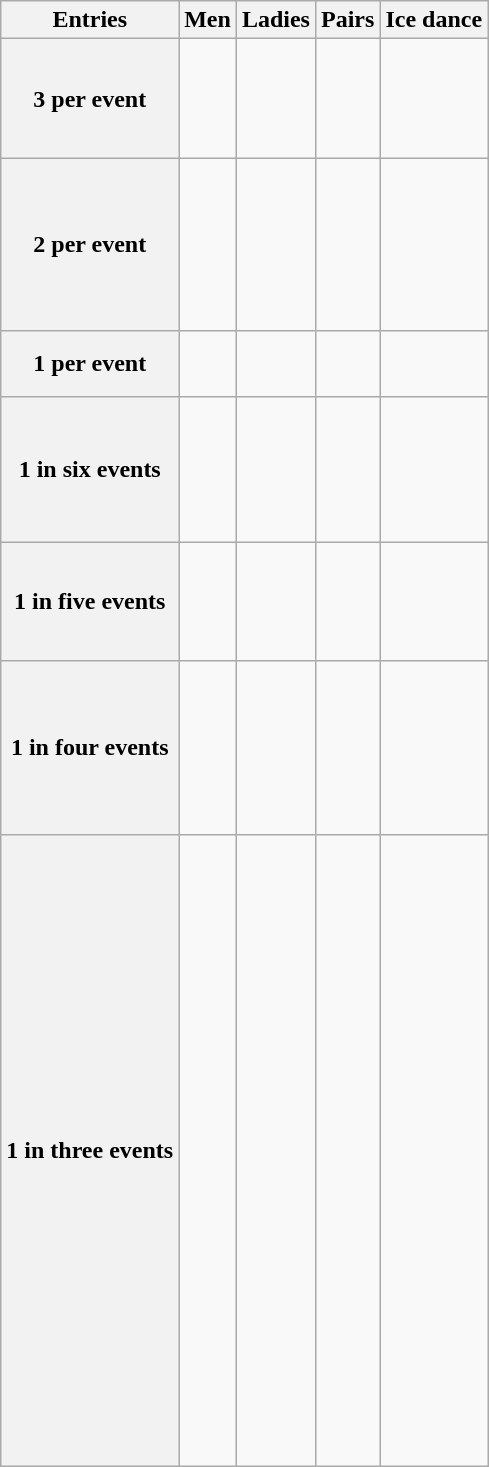<table class="wikitable">
<tr>
<th>Entries</th>
<th>Men</th>
<th>Ladies</th>
<th>Pairs</th>
<th>Ice dance</th>
</tr>
<tr>
<th>3 per event</th>
<td></td>
<td></td>
<td> <br>  <br>  <br>  <br> </td>
<td></td>
</tr>
<tr>
<th>2 per event</th>
<td valign="top"> <br>  <br> </td>
<td valign="top"> <br>  <br> </td>
<td valign="top"> <br>  <br>  <br>  <br>  <br>  <br> </td>
<td valign="top"> <br>  <br> </td>
</tr>
<tr>
<th>1 per event</th>
<td valign="top"> <br>  <br> </td>
<td valign="top"> <br>  <br> </td>
<td></td>
<td valign="top"> <br>  <br> </td>
</tr>
<tr>
<th>1 in six events</th>
<td valign="top"> <br>  <br>  <br>  <br>  <br> </td>
<td valign="top"> <br>  <br>  <br>  <br>  <br> </td>
<td valign="top"></td>
<td valign="top"> <br>  <br>  <br>  <br>  <br> </td>
</tr>
<tr>
<th>1 in five events</th>
<td valign="top"> <br>  <br>  <br> </td>
<td valign="top"> <br>  <br>  <br>  <br> </td>
<td valign="top"></td>
<td valign="top"></td>
</tr>
<tr>
<th>1 in four events</th>
<td valign="top"> <br>  <br>  <br>  <br> </td>
<td valign="top"> <br>  <br>  <br>  <br> </td>
<td valign="top"></td>
<td valign="top"> <br>  <br>  <br>  <br>  <br>  <br> </td>
</tr>
<tr>
<th>1 in three events</th>
<td valign="top"> <br>  <br>  <br>  <br>  <br>  <br>  <br>  <br>  <br>  <br>  <br>  <br>  <br> </td>
<td valign="top"> <br>  <br>  <br>  <br>  <br>  <br>  <br>  <br>  <br>  <br>  <br>  <br>  <br>  <br>  <br>  <br>  <br>  <br>  <br>  <br>  <br>  <br>  <br> </td>
<td valign="top"></td>
<td valign="top"> <br>  <br>  <br>  <br>  <br>  <br>  <br> </td>
</tr>
</table>
